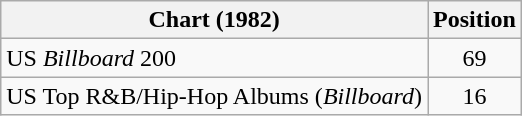<table class="wikitable sortable">
<tr>
<th>Chart (1982)</th>
<th>Position</th>
</tr>
<tr>
<td>US <em>Billboard</em> 200</td>
<td style="text-align:center;">69</td>
</tr>
<tr>
<td>US Top R&B/Hip-Hop Albums (<em>Billboard</em>)</td>
<td style="text-align:center;">16</td>
</tr>
</table>
